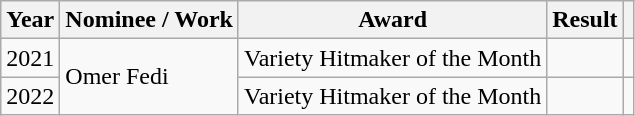<table class="wikitable">
<tr>
<th>Year</th>
<th>Nominee / Work</th>
<th>Award</th>
<th>Result</th>
<th></th>
</tr>
<tr>
<td>2021</td>
<td rowspan="2">Omer Fedi</td>
<td>Variety Hitmaker of the Month</td>
<td></td>
<td align="center"></td>
</tr>
<tr>
<td>2022</td>
<td>Variety Hitmaker of the Month</td>
<td></td>
<td align="center"></td>
</tr>
</table>
